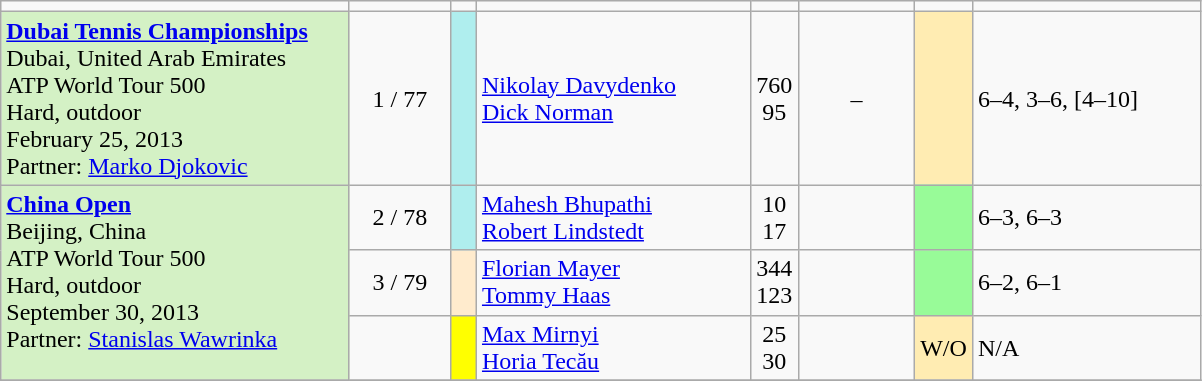<table class="wikitable">
<tr style="font-weight:bold">
<td style="width:225px;"></td>
<td style="width:60px;"></td>
<td style="width:10px;"></td>
<td style="width:175px;"></td>
<td style="width:25px;"></td>
<td style="width:70px;"></td>
<td style="width:20px;"></td>
<td style="width:145px;"></td>
</tr>
<tr>
<td style="background:#d4f1c5; text-align:left; vertical-align:top;"><strong> <a href='#'>Dubai Tennis Championships</a></strong><br> Dubai, United Arab Emirates <br> ATP World Tour 500 <br> Hard, outdoor <br> February 25, 2013<br>Partner:  <a href='#'>Marko Djokovic</a></td>
<td style="text-align:center;">1 / 77</td>
<td style="background:#afeeee;"></td>
<td> <a href='#'>Nikolay Davydenko</a> <br>  <a href='#'>Dick Norman</a></td>
<td style="text-align:center;">760 <br>  95</td>
<td style="text-align:center;">–</td>
<td bgcolor=#FFECB2></td>
<td>6–4, 3–6, [4–10]</td>
</tr>
<tr>
<td rowspan="3" style="background:#d4f1c5; text-align:left; vertical-align:top;"><strong><a href='#'>China Open</a></strong><br> Beijing, China <br> ATP World Tour 500 <br> Hard, outdoor <br> September 30, 2013<br>Partner:  <a href='#'>Stanislas Wawrinka</a></td>
<td style="text-align:center;">2 / 78</td>
<td style="background:#afeeee;"></td>
<td> <a href='#'>Mahesh Bhupathi</a> <br>  <a href='#'>Robert Lindstedt</a></td>
<td style="text-align:center;">10 <br>  17</td>
<td></td>
<td bgcolor="#98FB98"></td>
<td>6–3, 6–3</td>
</tr>
<tr>
<td style="text-align:center;">3 / 79</td>
<td style="background:#ffebcd;"></td>
<td> <a href='#'>Florian Mayer</a> <br>  <a href='#'>Tommy Haas</a></td>
<td style="text-align:center;">344 <br> 123</td>
<td></td>
<td bgcolor="#98FB98"></td>
<td>6–2, 6–1</td>
</tr>
<tr>
<td></td>
<td style="background:yellow;"></td>
<td> <a href='#'>Max Mirnyi</a> <br>  <a href='#'>Horia Tecău</a></td>
<td style="text-align:center;">25 <br> 30</td>
<td></td>
<td style="background:#ffecb2; text-align:center;">W/O</td>
<td>N/A</td>
</tr>
<tr>
</tr>
</table>
